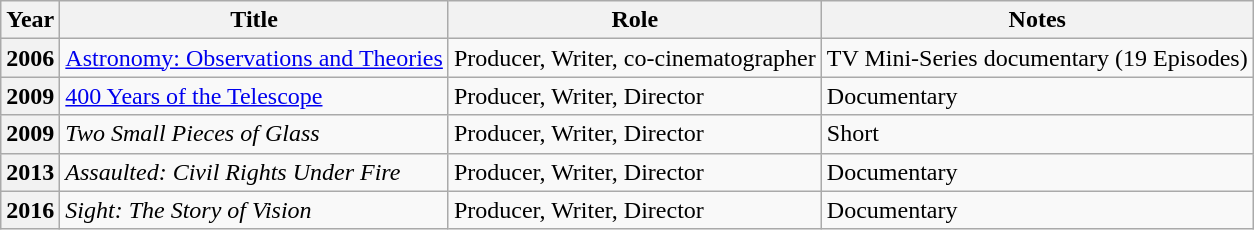<table class="wikitable sortable plainrowheaders">
<tr>
<th scope="col">Year</th>
<th scope="col" class="unsortable">Title</th>
<th scope="col" class="unsortable">Role</th>
<th scope="col" class="unsortable">Notes</th>
</tr>
<tr>
<th scope="row">2006</th>
<td><a href='#'>Astronomy: Observations and Theories</a></td>
<td>Producer, Writer, co-cinematographer</td>
<td>TV Mini-Series documentary (19 Episodes)</td>
</tr>
<tr>
<th scope="row">2009</th>
<td><a href='#'>400 Years of the Telescope</a></td>
<td>Producer, Writer, Director</td>
<td>Documentary</td>
</tr>
<tr>
<th scope="row">2009</th>
<td><em>Two Small Pieces of Glass</em></td>
<td>Producer, Writer, Director</td>
<td>Short</td>
</tr>
<tr>
<th scope="row">2013</th>
<td><em>Assaulted: Civil Rights Under Fire</em></td>
<td>Producer, Writer, Director</td>
<td>Documentary</td>
</tr>
<tr>
<th scope="row">2016</th>
<td><em>Sight: The Story of Vision</em></td>
<td>Producer, Writer, Director</td>
<td>Documentary</td>
</tr>
</table>
